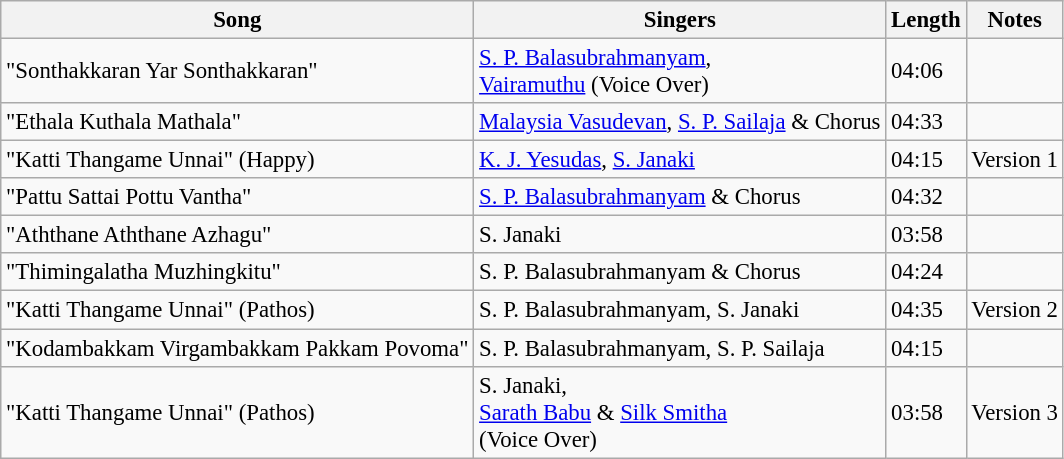<table class="wikitable" style="font-size:95%;">
<tr>
<th>Song</th>
<th>Singers</th>
<th>Length</th>
<th>Notes</th>
</tr>
<tr>
<td>"Sonthakkaran Yar Sonthakkaran"</td>
<td><a href='#'>S. P. Balasubrahmanyam</a>,<br><a href='#'>Vairamuthu</a> (Voice Over)</td>
<td>04:06</td>
<td></td>
</tr>
<tr>
<td>"Ethala Kuthala Mathala"</td>
<td><a href='#'>Malaysia Vasudevan</a>, <a href='#'>S. P. Sailaja</a> & Chorus</td>
<td>04:33</td>
<td></td>
</tr>
<tr>
<td>"Katti Thangame Unnai" (Happy)</td>
<td><a href='#'>K. J. Yesudas</a>, <a href='#'>S. Janaki</a></td>
<td>04:15</td>
<td>Version 1</td>
</tr>
<tr>
<td>"Pattu Sattai Pottu Vantha"</td>
<td><a href='#'>S. P. Balasubrahmanyam</a> & Chorus</td>
<td>04:32</td>
<td></td>
</tr>
<tr>
<td>"Aththane Aththane Azhagu"</td>
<td>S. Janaki</td>
<td>03:58</td>
<td></td>
</tr>
<tr>
<td>"Thimingalatha Muzhingkitu"</td>
<td>S. P. Balasubrahmanyam & Chorus</td>
<td>04:24</td>
<td></td>
</tr>
<tr>
<td>"Katti Thangame Unnai" (Pathos)</td>
<td>S. P. Balasubrahmanyam, S. Janaki</td>
<td>04:35</td>
<td>Version 2</td>
</tr>
<tr>
<td>"Kodambakkam Virgambakkam Pakkam Povoma"</td>
<td>S. P. Balasubrahmanyam, S. P. Sailaja</td>
<td>04:15</td>
<td></td>
</tr>
<tr>
<td>"Katti Thangame Unnai" (Pathos)</td>
<td>S. Janaki,<br><a href='#'>Sarath Babu</a> & <a href='#'>Silk Smitha</a><br>(Voice Over)</td>
<td>03:58</td>
<td>Version 3</td>
</tr>
</table>
